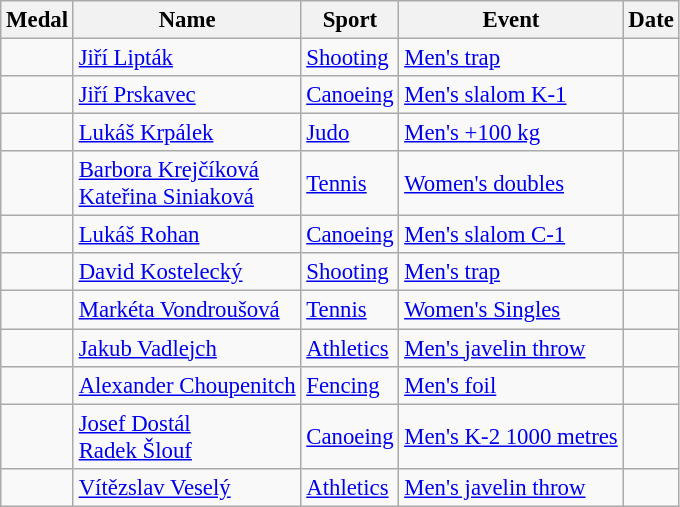<table class="wikitable sortable" style="font-size: 95%;">
<tr>
<th>Medal</th>
<th>Name</th>
<th>Sport</th>
<th>Event</th>
<th>Date</th>
</tr>
<tr>
<td></td>
<td><a href='#'>Jiří Lipták</a></td>
<td><a href='#'>Shooting</a></td>
<td><a href='#'>Men's trap</a></td>
<td></td>
</tr>
<tr>
<td></td>
<td><a href='#'>Jiří Prskavec</a></td>
<td><a href='#'>Canoeing</a></td>
<td><a href='#'>Men's slalom K-1</a></td>
<td></td>
</tr>
<tr>
<td></td>
<td><a href='#'>Lukáš Krpálek</a></td>
<td><a href='#'>Judo</a></td>
<td><a href='#'>Men's +100 kg</a></td>
<td></td>
</tr>
<tr>
<td></td>
<td><a href='#'>Barbora Krejčíková</a><br><a href='#'>Kateřina Siniaková</a></td>
<td><a href='#'>Tennis</a></td>
<td><a href='#'>Women's doubles</a></td>
<td></td>
</tr>
<tr>
<td></td>
<td><a href='#'>Lukáš Rohan</a></td>
<td><a href='#'>Canoeing</a></td>
<td><a href='#'>Men's slalom C-1</a></td>
<td></td>
</tr>
<tr>
<td></td>
<td><a href='#'>David Kostelecký</a></td>
<td><a href='#'>Shooting</a></td>
<td><a href='#'>Men's trap</a></td>
<td></td>
</tr>
<tr>
<td></td>
<td><a href='#'>Markéta Vondroušová</a></td>
<td><a href='#'>Tennis</a></td>
<td><a href='#'>Women's Singles</a></td>
<td></td>
</tr>
<tr>
<td></td>
<td><a href='#'>Jakub Vadlejch</a></td>
<td><a href='#'>Athletics</a></td>
<td><a href='#'>Men's javelin throw</a></td>
<td></td>
</tr>
<tr>
<td></td>
<td><a href='#'>Alexander Choupenitch</a></td>
<td><a href='#'>Fencing</a></td>
<td><a href='#'>Men's foil</a></td>
<td></td>
</tr>
<tr>
<td></td>
<td><a href='#'>Josef Dostál</a><br><a href='#'>Radek Šlouf</a></td>
<td><a href='#'>Canoeing</a></td>
<td><a href='#'>Men's K-2 1000 metres</a></td>
<td></td>
</tr>
<tr>
<td></td>
<td><a href='#'>Vítězslav Veselý</a></td>
<td><a href='#'>Athletics</a></td>
<td><a href='#'>Men's javelin throw</a></td>
<td></td>
</tr>
</table>
